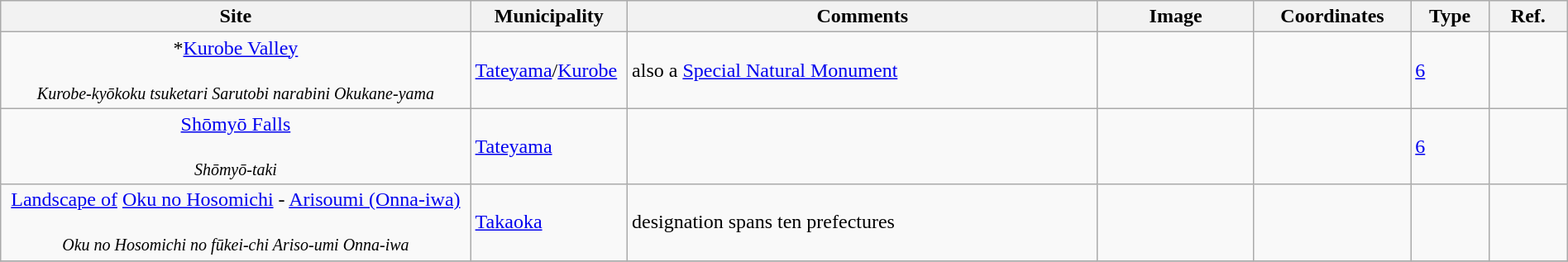<table class="wikitable sortable"  style="width:100%;">
<tr>
<th width="30%" align="left">Site</th>
<th width="10%" align="left">Municipality</th>
<th width="30%" align="left" class="unsortable">Comments</th>
<th width="10%" align="left"  class="unsortable">Image</th>
<th width="10%" align="left" class="unsortable">Coordinates</th>
<th width="5%" align="left">Type</th>
<th width="5%" align="left"  class="unsortable">Ref.</th>
</tr>
<tr>
<td align="center">*<a href='#'>Kurobe Valley</a><br><br><small><em>Kurobe-kyōkoku tsuketari Sarutobi narabini Okukane-yama</em></small></td>
<td><a href='#'>Tateyama</a>/<a href='#'>Kurobe</a></td>
<td>also a <a href='#'>Special Natural Monument</a></td>
<td></td>
<td></td>
<td><a href='#'>6</a></td>
<td></td>
</tr>
<tr>
<td align="center"><a href='#'>Shōmyō Falls</a><br><br><small><em>Shōmyō-taki</em></small></td>
<td><a href='#'>Tateyama</a></td>
<td></td>
<td></td>
<td></td>
<td><a href='#'>6</a></td>
<td></td>
</tr>
<tr>
<td align="center"><a href='#'>Landscape of</a> <a href='#'>Oku no Hosomichi</a> - <a href='#'>Arisoumi (Onna-iwa)</a><br><br><small><em>Oku no Hosomichi no fūkei-chi Ariso-umi Onna-iwa</em></small></td>
<td><a href='#'>Takaoka</a></td>
<td>designation spans ten prefectures</td>
<td></td>
<td></td>
<td></td>
<td></td>
</tr>
<tr>
</tr>
</table>
